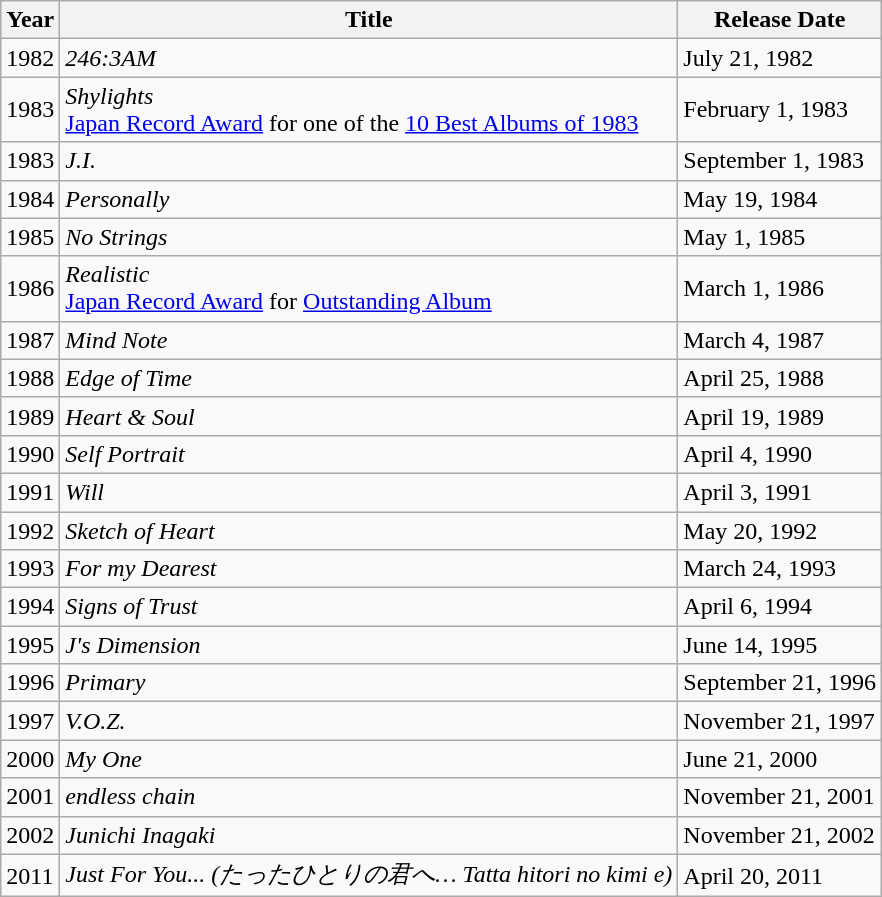<table class="wikitable">
<tr>
<th>Year</th>
<th>Title</th>
<th>Release Date</th>
</tr>
<tr>
<td>1982</td>
<td><em>246:3AM</em></td>
<td>July 21, 1982</td>
</tr>
<tr>
<td>1983</td>
<td><em>Shylights</em> <br> <a href='#'>Japan Record Award</a> for one of the <a href='#'>10 Best Albums of 1983</a></td>
<td>February 1, 1983</td>
</tr>
<tr>
<td>1983</td>
<td><em>J.I.</em></td>
<td>September 1, 1983</td>
</tr>
<tr>
<td>1984</td>
<td><em>Personally</em></td>
<td>May 19, 1984</td>
</tr>
<tr>
<td>1985</td>
<td><em>No Strings</em></td>
<td>May 1, 1985</td>
</tr>
<tr>
<td>1986</td>
<td><em>Realistic</em> <br> <a href='#'>Japan Record Award</a> for <a href='#'>Outstanding Album</a></td>
<td>March 1, 1986</td>
</tr>
<tr>
<td>1987</td>
<td><em>Mind Note</em></td>
<td>March 4, 1987</td>
</tr>
<tr>
<td>1988</td>
<td><em>Edge of Time</em></td>
<td>April 25, 1988</td>
</tr>
<tr>
<td>1989</td>
<td><em>Heart & Soul</em></td>
<td>April 19, 1989</td>
</tr>
<tr>
<td>1990</td>
<td><em>Self Portrait</em></td>
<td>April 4, 1990</td>
</tr>
<tr>
<td>1991</td>
<td><em>Will</em></td>
<td>April 3, 1991</td>
</tr>
<tr>
<td>1992</td>
<td><em>Sketch of Heart</em></td>
<td>May 20, 1992</td>
</tr>
<tr>
<td>1993</td>
<td><em>For my Dearest</em></td>
<td>March 24, 1993</td>
</tr>
<tr>
<td>1994</td>
<td><em>Signs of Trust</em></td>
<td>April 6, 1994</td>
</tr>
<tr>
<td>1995</td>
<td><em>J's Dimension</em></td>
<td>June 14, 1995</td>
</tr>
<tr>
<td>1996</td>
<td><em>Primary</em></td>
<td>September 21, 1996</td>
</tr>
<tr>
<td>1997</td>
<td><em>V.O.Z.</em></td>
<td>November 21, 1997</td>
</tr>
<tr>
<td>2000</td>
<td><em>My One</em></td>
<td>June 21, 2000</td>
</tr>
<tr>
<td>2001</td>
<td><em>endless chain</em></td>
<td>November 21, 2001</td>
</tr>
<tr>
<td>2002</td>
<td><em>Junichi Inagaki</em></td>
<td>November 21, 2002</td>
</tr>
<tr>
<td>2011</td>
<td><em>Just For You... (たったひとりの君へ… Tatta hitori no kimi e)</em></td>
<td>April 20, 2011</td>
</tr>
</table>
